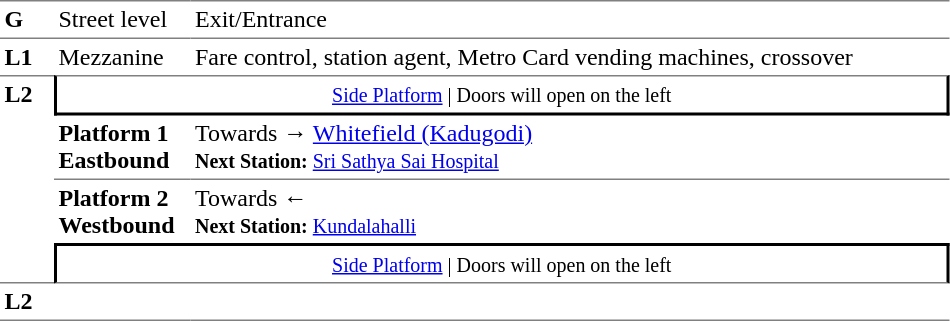<table table border=0 cellspacing=0 cellpadding=3>
<tr>
<td style="border-bottom:solid 1px gray;border-top:solid 1px gray;" width=30 valign=top><strong>G</strong></td>
<td style="border-top:solid 1px gray;border-bottom:solid 1px gray;" width=85 valign=top>Street level</td>
<td style="border-top:solid 1px gray;border-bottom:solid 1px gray;" width=500 valign=top>Exit/Entrance</td>
</tr>
<tr>
<td valign=top><strong>L1</strong></td>
<td valign=top>Mezzanine</td>
<td valign=top>Fare control, station agent, Metro Card vending machines, crossover<br></td>
</tr>
<tr>
<td style="border-top:solid 1px gray;border-bottom:solid 1px gray;" width=30 rowspan=4 valign=top><strong>L2</strong></td>
<td style="border-top:solid 1px gray;border-right:solid 2px black;border-left:solid 2px black;border-bottom:solid 2px black;text-align:center;" colspan=2><small><a href='#'>Side Platform</a> | Doors will open on the left </small></td>
</tr>
<tr>
<td style="border-bottom:solid 1px gray;" width=85><span><strong>Platform 1</strong><br><strong>Eastbound</strong></span></td>
<td style="border-bottom:solid 1px gray;" width=500>Towards → <a href='#'>Whitefield (Kadugodi)</a><br><small><strong>Next Station:</strong> <a href='#'>Sri Sathya Sai Hospital</a></small></td>
</tr>
<tr>
<td><span><strong>Platform 2 Westbound</strong></span></td>
<td>Towards ← <br><small><strong>Next Station:</strong> <a href='#'>Kundalahalli</a></small></td>
</tr>
<tr>
<td style="border-top:solid 2px black;border-right:solid 2px black;border-left:solid 2px black;border-bottom:solid 1px gray;" colspan=2  align=center><small><a href='#'>Side Platform</a> | Doors will open on the left </small></td>
</tr>
<tr>
<td style="border-bottom:solid 1px gray;" width=30 rowspan=2 valign=top><strong>L2</strong></td>
<td style="border-bottom:solid 1px gray;" width=85></td>
<td style="border-bottom:solid 1px gray;" width=500></td>
</tr>
<tr>
</tr>
</table>
